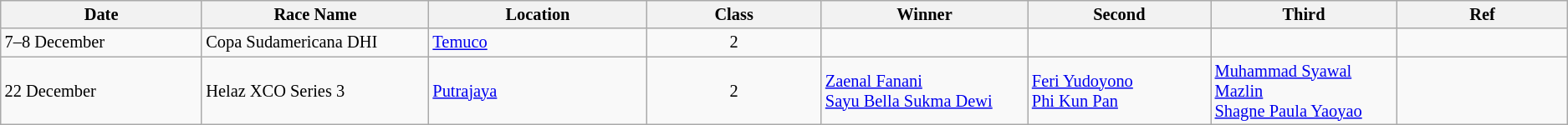<table class="wikitable sortable" style="font-size:85%;">
<tr>
<th style="width:190px;">Date</th>
<th style="width:210px;">Race Name</th>
<th style="width:210px;">Location</th>
<th style="width:170px;">Class</th>
<th width=200px>Winner</th>
<th style="width:170px;">Second</th>
<th style="width:170px;">Third</th>
<th style="width:170px;">Ref</th>
</tr>
<tr>
<td>7–8 December</td>
<td>Copa Sudamericana DHI</td>
<td> <a href='#'>Temuco</a></td>
<td align=center>2</td>
<td></td>
<td></td>
<td></td>
<td align=center></td>
</tr>
<tr>
<td>22 December</td>
<td>Helaz XCO Series 3</td>
<td> <a href='#'>Putrajaya</a></td>
<td align=center>2</td>
<td> <a href='#'>Zaenal Fanani</a><br> <a href='#'>Sayu Bella Sukma Dewi</a></td>
<td> <a href='#'>Feri Yudoyono</a><br> <a href='#'>Phi Kun Pan</a></td>
<td> <a href='#'>Muhammad Syawal Mazlin</a><br> <a href='#'>Shagne Paula Yaoyao</a></td>
<td align=center></td>
</tr>
</table>
